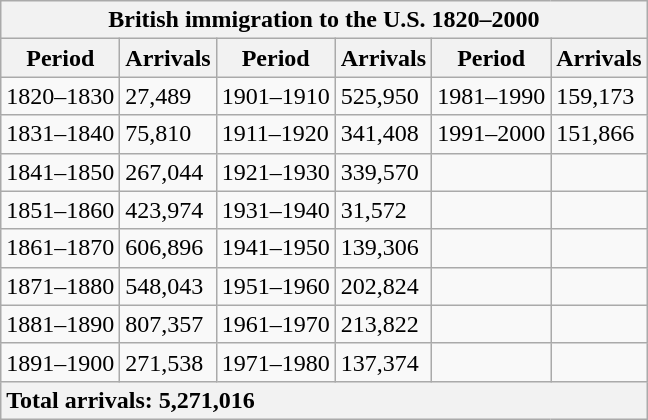<table class="wikitable sortable" style="text-align:left">
<tr>
<th colspan=6>British immigration to the U.S. 1820–2000</th>
</tr>
<tr>
<th>Period</th>
<th>Arrivals</th>
<th>Period</th>
<th>Arrivals</th>
<th>Period</th>
<th>Arrivals</th>
</tr>
<tr>
<td>1820–1830</td>
<td>27,489</td>
<td>1901–1910</td>
<td>525,950</td>
<td>1981–1990</td>
<td>159,173</td>
</tr>
<tr>
<td>1831–1840</td>
<td>75,810</td>
<td>1911–1920</td>
<td>341,408</td>
<td>1991–2000</td>
<td>151,866</td>
</tr>
<tr>
<td>1841–1850</td>
<td>267,044</td>
<td>1921–1930</td>
<td>339,570</td>
<td></td>
<td></td>
</tr>
<tr>
<td>1851–1860</td>
<td>423,974</td>
<td>1931–1940</td>
<td>31,572</td>
<td></td>
<td></td>
</tr>
<tr>
<td>1861–1870</td>
<td>606,896</td>
<td>1941–1950</td>
<td>139,306</td>
<td></td>
<td></td>
</tr>
<tr>
<td>1871–1880</td>
<td>548,043</td>
<td>1951–1960</td>
<td>202,824</td>
<td></td>
<td></td>
</tr>
<tr>
<td>1881–1890</td>
<td>807,357</td>
<td>1961–1970</td>
<td>213,822</td>
<td></td>
<td></td>
</tr>
<tr>
<td>1891–1900</td>
<td>271,538</td>
<td>1971–1980</td>
<td>137,374</td>
<td></td>
<td></td>
</tr>
<tr>
<th colspan=6 style="text-align:left;">Total arrivals: 5,271,016</th>
</tr>
</table>
